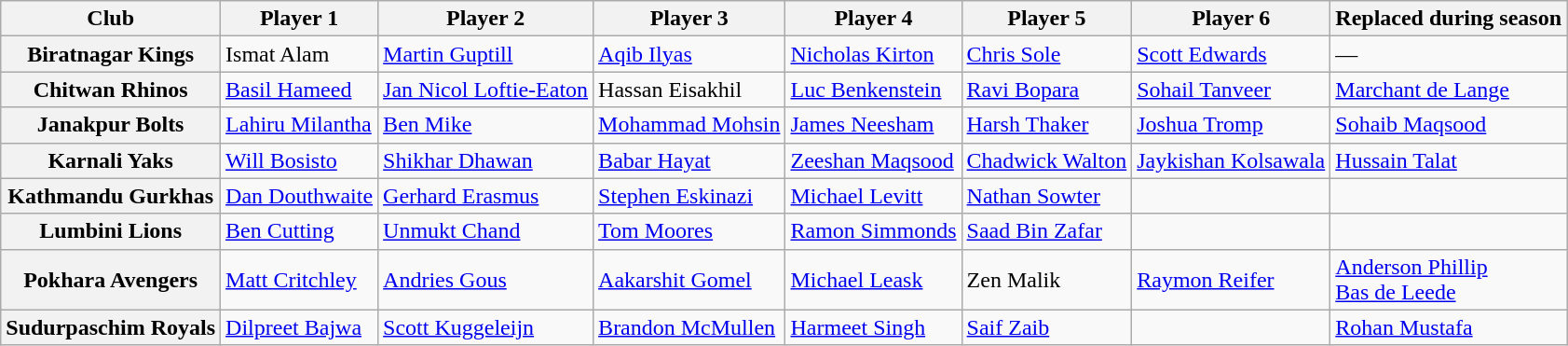<table class="wikitable">
<tr>
<th>Club</th>
<th>Player 1</th>
<th>Player 2</th>
<th>Player 3</th>
<th>Player 4</th>
<th>Player 5</th>
<th>Player 6</th>
<th>Replaced during season</th>
</tr>
<tr>
<th>Biratnagar Kings</th>
<td>Ismat Alam</td>
<td><a href='#'>Martin Guptill</a></td>
<td><a href='#'>Aqib Ilyas</a></td>
<td><a href='#'>Nicholas Kirton</a></td>
<td><a href='#'>Chris Sole</a></td>
<td><a href='#'>Scott Edwards</a></td>
<td>—</td>
</tr>
<tr>
<th>Chitwan Rhinos</th>
<td><a href='#'>Basil Hameed</a></td>
<td><a href='#'>Jan Nicol Loftie-Eaton</a></td>
<td>Hassan Eisakhil</td>
<td><a href='#'>Luc Benkenstein</a></td>
<td><a href='#'>Ravi Bopara</a></td>
<td><a href='#'>Sohail Tanveer</a></td>
<td><a href='#'>Marchant de Lange</a></td>
</tr>
<tr>
<th>Janakpur Bolts</th>
<td><a href='#'>Lahiru Milantha</a></td>
<td><a href='#'>Ben Mike</a></td>
<td><a href='#'>Mohammad Mohsin</a></td>
<td><a href='#'>James Neesham</a></td>
<td><a href='#'>Harsh Thaker</a></td>
<td><a href='#'>Joshua Tromp</a></td>
<td><a href='#'>Sohaib Maqsood</a></td>
</tr>
<tr>
<th>Karnali Yaks</th>
<td><a href='#'>Will Bosisto</a></td>
<td><a href='#'>Shikhar Dhawan</a></td>
<td><a href='#'>Babar Hayat</a></td>
<td><a href='#'>Zeeshan Maqsood</a></td>
<td><a href='#'>Chadwick Walton</a></td>
<td><a href='#'>Jaykishan Kolsawala</a></td>
<td><a href='#'>Hussain Talat</a></td>
</tr>
<tr>
<th>Kathmandu Gurkhas</th>
<td><a href='#'>Dan Douthwaite</a></td>
<td><a href='#'>Gerhard Erasmus</a></td>
<td><a href='#'>Stephen Eskinazi</a></td>
<td><a href='#'>Michael Levitt</a></td>
<td><a href='#'>Nathan Sowter</a></td>
<td></td>
<td></td>
</tr>
<tr>
<th>Lumbini Lions</th>
<td><a href='#'>Ben Cutting</a></td>
<td><a href='#'>Unmukt Chand</a></td>
<td><a href='#'>Tom Moores</a></td>
<td><a href='#'>Ramon Simmonds</a></td>
<td><a href='#'>Saad Bin Zafar</a></td>
<td></td>
<td></td>
</tr>
<tr>
<th>Pokhara Avengers</th>
<td><a href='#'>Matt Critchley</a></td>
<td><a href='#'>Andries Gous</a></td>
<td><a href='#'>Aakarshit Gomel</a></td>
<td><a href='#'>Michael Leask</a></td>
<td>Zen Malik</td>
<td><a href='#'>Raymon Reifer</a></td>
<td><a href='#'>Anderson Phillip</a> <br>  <a href='#'>Bas de Leede</a></td>
</tr>
<tr>
<th>Sudurpaschim Royals</th>
<td><a href='#'>Dilpreet Bajwa</a></td>
<td><a href='#'>Scott Kuggeleijn</a></td>
<td><a href='#'>Brandon McMullen</a></td>
<td><a href='#'>Harmeet Singh</a></td>
<td><a href='#'>Saif Zaib</a></td>
<td></td>
<td><a href='#'>Rohan Mustafa</a></td>
</tr>
</table>
